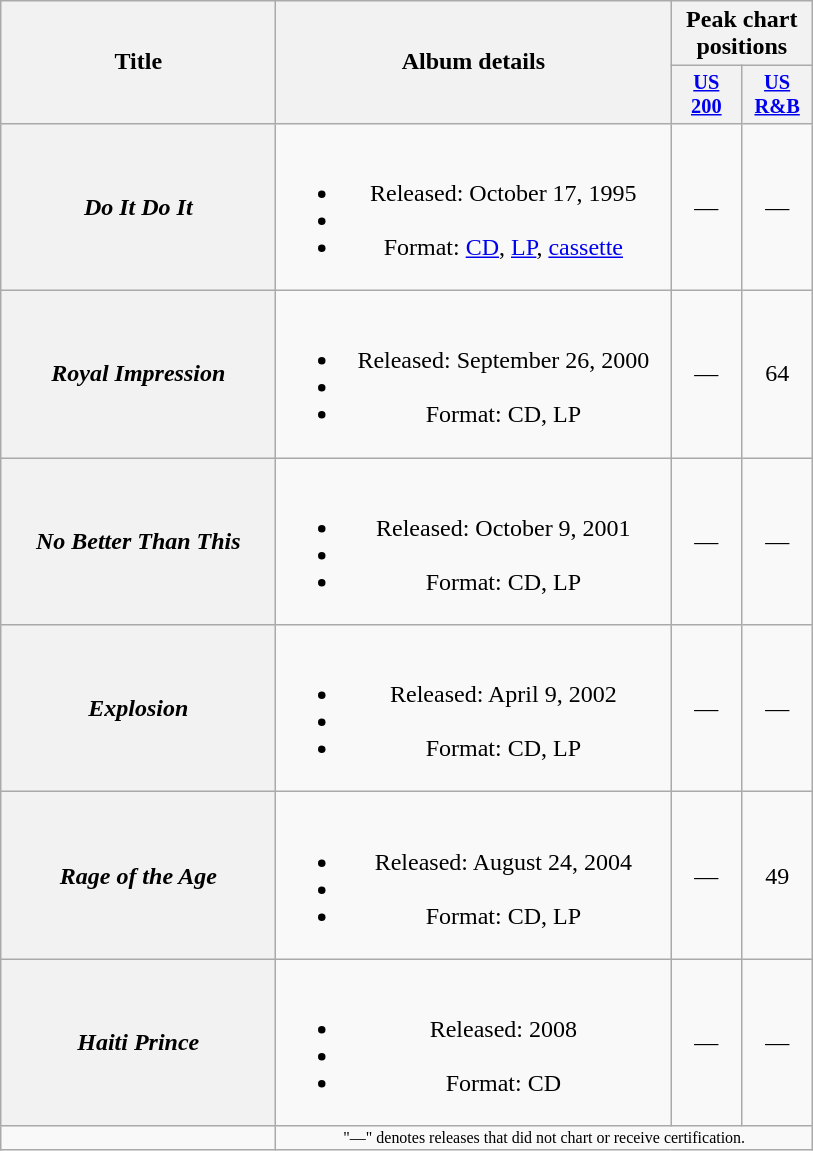<table class="wikitable" style="text-align:center;">
<tr>
<th scope="col" rowspan="2" style="width:11em;">Title</th>
<th scope="col" rowspan="2" style="width:16em;">Album details</th>
<th scope="col" colspan="4">Peak chart positions</th>
</tr>
<tr>
<th style="width:3em; font-size:85%"><a href='#'>US 200</a></th>
<th style="width:3em; font-size:85%"><a href='#'>US R&B</a><br></th>
</tr>
<tr>
<th scope="row"><em>Do It Do It</em></th>
<td><br><ul><li>Released: October 17, 1995</li><li></li><li>Format: <a href='#'>CD</a>, <a href='#'>LP</a>, <a href='#'>cassette</a></li></ul></td>
<td style="text-align:center;">—</td>
<td style="text-align:center;">—</td>
</tr>
<tr>
<th scope="row"><em>Royal Impression</em></th>
<td><br><ul><li>Released: September 26, 2000</li><li></li><li>Format: CD, LP</li></ul></td>
<td style="text-align:center;">—</td>
<td style="text-align:center;">64</td>
</tr>
<tr>
<th scope="row"><em>No Better Than This</em></th>
<td><br><ul><li>Released: October 9, 2001</li><li></li><li>Format: CD, LP</li></ul></td>
<td style="text-align:center;">—</td>
<td style="text-align:center;">—</td>
</tr>
<tr>
<th scope="row"><em>Explosion</em></th>
<td><br><ul><li>Released: April 9, 2002</li><li></li><li>Format: CD, LP</li></ul></td>
<td style="text-align:center;">—</td>
<td style="text-align:center;">—</td>
</tr>
<tr>
<th scope="row"><em>Rage of the Age</em></th>
<td><br><ul><li>Released: August 24, 2004</li><li></li><li>Format: CD, LP</li></ul></td>
<td style="text-align:center;">—</td>
<td style="text-align:center;">49</td>
</tr>
<tr>
<th scope="row"><em>Haiti Prince</em></th>
<td><br><ul><li>Released: 2008</li><li></li><li>Format: CD</li></ul></td>
<td style="text-align:center;">—</td>
<td style="text-align:center;">—</td>
</tr>
<tr>
<td></td>
<td colspan="20" style="text-align:center; font-size:8pt;">"—" denotes releases that did not chart or receive certification.</td>
</tr>
</table>
